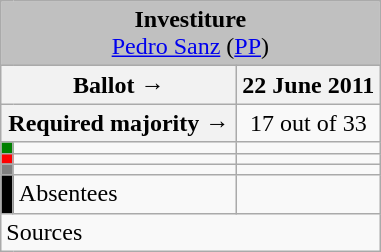<table class="wikitable" style="text-align:center;">
<tr>
<td colspan="3" align="center" bgcolor="#C0C0C0"><strong>Investiture</strong><br><a href='#'>Pedro Sanz</a> (<a href='#'>PP</a>)</td>
</tr>
<tr>
<th colspan="2" width="150px">Ballot →</th>
<th>22 June 2011</th>
</tr>
<tr>
<th colspan="2">Required majority →</th>
<td>17 out of 33 </td>
</tr>
<tr>
<th width="1px" style="background:green;"></th>
<td align="left"></td>
<td></td>
</tr>
<tr>
<th style="color:inherit;background:red;"></th>
<td align="left"></td>
<td></td>
</tr>
<tr>
<th style="color:inherit;background:gray;"></th>
<td align="left"></td>
<td></td>
</tr>
<tr>
<th style="color:inherit;background:black;"></th>
<td align="left"><span>Absentees</span></td>
<td></td>
</tr>
<tr>
<td align="left" colspan="3">Sources</td>
</tr>
</table>
